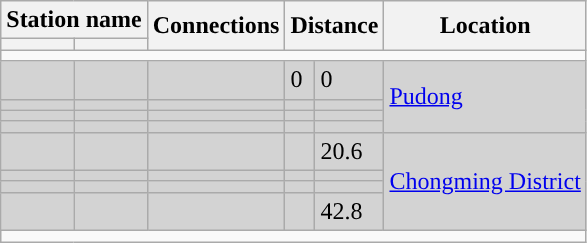<table class="wikitable">
<tr>
<th colspan="2">Station name</th>
<th rowspan="2">Connections</th>
<th colspan="2" rowspan="2">Distance<br></th>
<th rowspan="2">Location</th>
</tr>
<tr>
<th></th>
<th></th>
</tr>
<tr style="background:#">
<td colspan = "6"></td>
</tr>
<tr bgcolor="lightgrey">
<td></td>
<td></td>
<td></td>
<td>0</td>
<td>0</td>
<td rowspan="4"><a href='#'>Pudong</a></td>
</tr>
<tr bgcolor="lightgrey">
<td></td>
<td></td>
<td></td>
<td></td>
<td></td>
</tr>
<tr bgcolor="lightgrey">
<td></td>
<td></td>
<td></td>
<td></td>
<td></td>
</tr>
<tr bgcolor="lightgrey">
<td></td>
<td></td>
<td></td>
<td></td>
<td></td>
</tr>
<tr bgcolor="lightgrey">
<td></td>
<td></td>
<td></td>
<td></td>
<td>20.6</td>
<td rowspan="4"><a href='#'>Chongming District</a></td>
</tr>
<tr bgcolor="lightgrey">
<td></td>
<td></td>
<td></td>
<td></td>
<td></td>
</tr>
<tr bgcolor="lightgrey">
<td></td>
<td></td>
<td></td>
<td></td>
<td></td>
</tr>
<tr bgcolor="lightgrey">
<td></td>
<td></td>
<td></td>
<td></td>
<td>42.8</td>
</tr>
<tr style="background:#">
<td colspan = "6"></td>
</tr>
</table>
